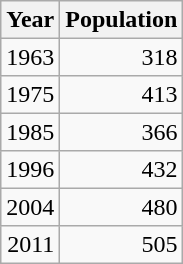<table class="wikitable" style="line-height:1.1em;">
<tr>
<th>Year</th>
<th>Population</th>
</tr>
<tr align="right">
<td>1963</td>
<td>318</td>
</tr>
<tr align="right">
<td>1975</td>
<td>413</td>
</tr>
<tr align="right">
<td>1985</td>
<td>366</td>
</tr>
<tr align="right">
<td>1996</td>
<td>432</td>
</tr>
<tr align="right">
<td>2004</td>
<td>480</td>
</tr>
<tr align="right">
<td>2011</td>
<td>505</td>
</tr>
</table>
